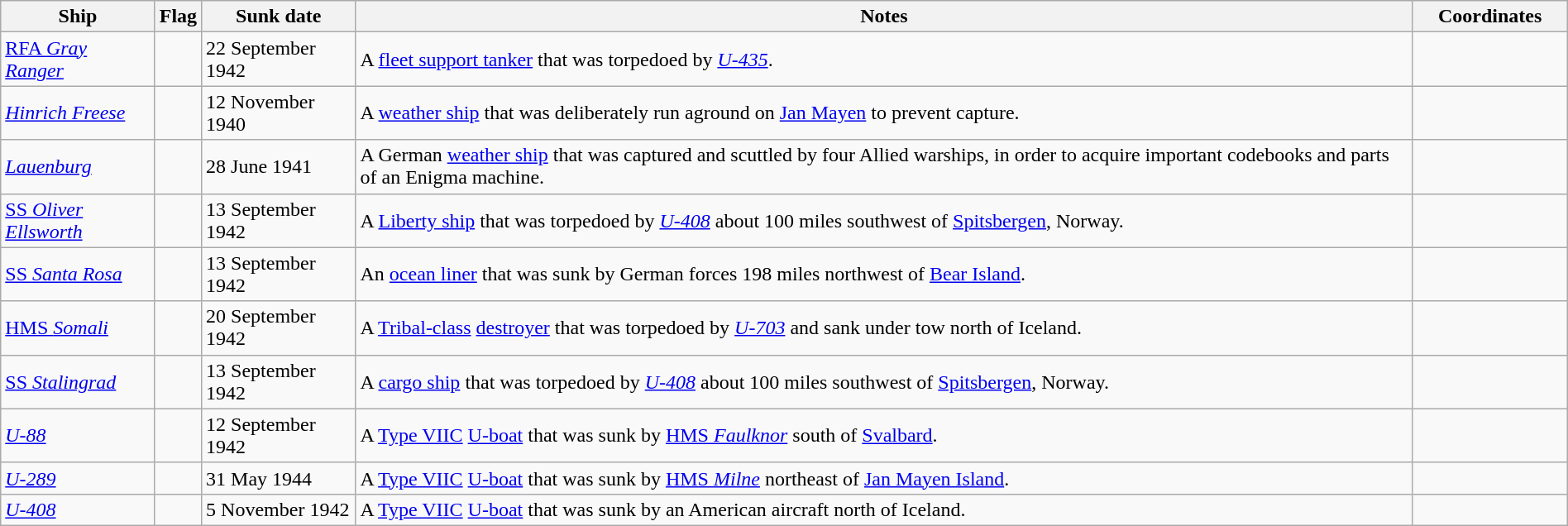<table class="wikitable sortable" style="width:100%" |>
<tr>
<th style="width:10%">Ship</th>
<th>Flag</th>
<th style="width:10%">Sunk date</th>
<th style="width:70%">Notes</th>
<th style="width:10%">Coordinates</th>
</tr>
<tr>
<td><a href='#'>RFA <em>Gray Ranger</em></a></td>
<td></td>
<td>22 September 1942</td>
<td>A <a href='#'>fleet support tanker</a> that was torpedoed by <a href='#'><em>U-435</em></a>.</td>
<td></td>
</tr>
<tr>
<td><a href='#'><em>Hinrich Freese</em></a></td>
<td></td>
<td>12 November 1940</td>
<td>A <a href='#'>weather ship</a> that was deliberately run aground on <a href='#'>Jan Mayen</a> to prevent capture.</td>
<td></td>
</tr>
<tr>
<td><a href='#'><em>Lauenburg</em></a></td>
<td></td>
<td>28 June 1941</td>
<td>A German <a href='#'>weather ship</a> that was captured and scuttled by four Allied warships, in order to acquire important codebooks and parts of an Enigma machine.</td>
<td></td>
</tr>
<tr>
<td><a href='#'>SS <em>Oliver Ellsworth</em></a></td>
<td></td>
<td>13 September 1942</td>
<td>A <a href='#'>Liberty ship</a> that was torpedoed by <a href='#'><em>U-408</em></a> about 100 miles southwest of <a href='#'>Spitsbergen</a>, Norway.</td>
<td></td>
</tr>
<tr>
<td><a href='#'>SS <em>Santa Rosa</em></a></td>
<td></td>
<td>13 September 1942</td>
<td>An <a href='#'>ocean liner</a> that was sunk by German forces 198 miles northwest of <a href='#'>Bear Island</a>.</td>
<td></td>
</tr>
<tr>
<td><a href='#'>HMS <em>Somali</em></a></td>
<td></td>
<td>20 September 1942</td>
<td>A <a href='#'>Tribal-class</a> <a href='#'>destroyer</a> that was torpedoed by <a href='#'><em>U-703</em></a> and sank under tow north of Iceland.</td>
<td></td>
</tr>
<tr>
<td><a href='#'>SS <em>Stalingrad</em></a></td>
<td></td>
<td>13 September 1942</td>
<td>A <a href='#'>cargo ship</a> that was torpedoed by <a href='#'><em>U-408</em></a> about 100 miles southwest of <a href='#'>Spitsbergen</a>, Norway.</td>
<td></td>
</tr>
<tr>
<td><a href='#'><em>U-88</em></a></td>
<td></td>
<td>12 September 1942</td>
<td>A <a href='#'>Type VIIC</a> <a href='#'>U-boat</a> that was sunk by <a href='#'>HMS <em>Faulknor</em></a> south of <a href='#'>Svalbard</a>.</td>
<td></td>
</tr>
<tr>
<td><a href='#'><em>U-289</em></a></td>
<td></td>
<td>31 May 1944</td>
<td>A <a href='#'>Type VIIC</a> <a href='#'>U-boat</a> that was sunk by <a href='#'>HMS <em>Milne</em></a> northeast of <a href='#'>Jan Mayen Island</a>.</td>
<td></td>
</tr>
<tr>
<td><a href='#'><em>U-408</em></a></td>
<td></td>
<td>5 November 1942</td>
<td>A <a href='#'>Type VIIC</a> <a href='#'>U-boat</a> that was sunk by an American aircraft north of Iceland.</td>
<td></td>
</tr>
</table>
